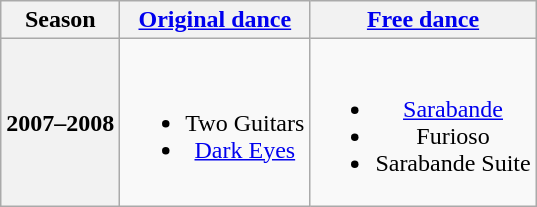<table class="wikitable" style="text-align:center">
<tr>
<th>Season</th>
<th><a href='#'>Original dance</a></th>
<th><a href='#'>Free dance</a></th>
</tr>
<tr>
<th>2007–2008 <br> </th>
<td><br><ul><li>Two Guitars <br></li><li><a href='#'>Dark Eyes</a> <br></li></ul></td>
<td><br><ul><li><a href='#'>Sarabande</a> <br></li><li>Furioso <br></li><li>Sarabande Suite <br></li></ul></td>
</tr>
</table>
